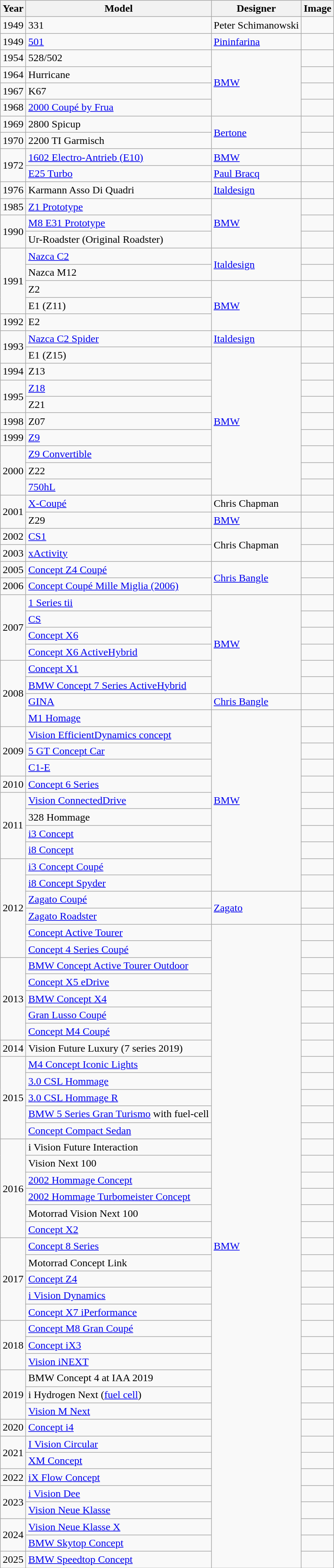<table class="wikitable sortable">
<tr>
<th>Year</th>
<th>Model</th>
<th>Designer</th>
<th>Image</th>
</tr>
<tr>
<td>1949</td>
<td>331</td>
<td>Peter Schimanowski</td>
<td></td>
</tr>
<tr>
<td>1949</td>
<td><a href='#'>501</a></td>
<td><a href='#'>Pininfarina</a></td>
<td></td>
</tr>
<tr>
<td>1954</td>
<td>528/502</td>
<td rowspan="4"><a href='#'>BMW</a></td>
<td></td>
</tr>
<tr>
<td>1964</td>
<td>Hurricane</td>
<td></td>
</tr>
<tr>
<td>1967</td>
<td>K67</td>
<td></td>
</tr>
<tr>
<td>1968</td>
<td><a href='#'>2000 Coupé by Frua</a></td>
<td></td>
</tr>
<tr>
<td>1969</td>
<td>2800 Spicup</td>
<td rowspan="2"><a href='#'>Bertone</a></td>
<td></td>
</tr>
<tr>
<td>1970</td>
<td>2200 TI Garmisch</td>
<td></td>
</tr>
<tr>
<td rowspan="2">1972</td>
<td><a href='#'>1602 Electro-Antrieb (E10)</a></td>
<td><a href='#'>BMW</a></td>
<td></td>
</tr>
<tr>
<td><a href='#'>E25 Turbo</a></td>
<td><a href='#'>Paul Bracq</a></td>
<td></td>
</tr>
<tr>
<td>1976</td>
<td>Karmann Asso Di Quadri</td>
<td><a href='#'>Italdesign</a></td>
<td></td>
</tr>
<tr>
<td>1985</td>
<td><a href='#'>Z1 Prototype</a></td>
<td rowspan="3"><a href='#'>BMW</a></td>
<td></td>
</tr>
<tr>
<td rowspan="2">1990</td>
<td><a href='#'>M8 E31 Prototype</a></td>
<td></td>
</tr>
<tr>
<td>Ur-Roadster (Original Roadster)</td>
<td></td>
</tr>
<tr>
<td rowspan="4">1991</td>
<td><a href='#'>Nazca C2</a></td>
<td rowspan="2"><a href='#'>Italdesign</a></td>
<td></td>
</tr>
<tr>
<td>Nazca M12</td>
<td></td>
</tr>
<tr>
<td>Z2</td>
<td rowspan="3"><a href='#'>BMW</a></td>
<td></td>
</tr>
<tr>
<td>E1 (Z11)</td>
<td></td>
</tr>
<tr>
<td>1992</td>
<td>E2</td>
<td></td>
</tr>
<tr>
<td rowspan="2">1993</td>
<td><a href='#'>Nazca C2 Spider</a></td>
<td><a href='#'>Italdesign</a></td>
<td></td>
</tr>
<tr>
<td>E1 (Z15)</td>
<td rowspan="9"><a href='#'>BMW</a></td>
<td></td>
</tr>
<tr>
<td>1994</td>
<td>Z13</td>
<td></td>
</tr>
<tr>
<td rowspan="2">1995</td>
<td><a href='#'>Z18</a></td>
<td></td>
</tr>
<tr>
<td>Z21</td>
<td></td>
</tr>
<tr>
<td>1998</td>
<td>Z07</td>
<td></td>
</tr>
<tr>
<td>1999</td>
<td><a href='#'>Z9</a></td>
<td></td>
</tr>
<tr>
<td rowspan="3">2000</td>
<td><a href='#'>Z9 Convertible</a></td>
<td></td>
</tr>
<tr>
<td>Z22</td>
<td></td>
</tr>
<tr>
<td><a href='#'>750hL</a></td>
<td></td>
</tr>
<tr>
<td rowspan="2">2001</td>
<td><a href='#'>X-Coupé</a></td>
<td>Chris Chapman</td>
<td></td>
</tr>
<tr>
<td>Z29</td>
<td><a href='#'>BMW</a></td>
<td></td>
</tr>
<tr>
<td>2002</td>
<td><a href='#'>CS1</a></td>
<td rowspan="2">Chris Chapman</td>
<td></td>
</tr>
<tr>
<td>2003</td>
<td><a href='#'>xActivity</a></td>
<td></td>
</tr>
<tr>
<td>2005</td>
<td><a href='#'>Concept Z4 Coupé</a></td>
<td rowspan="2"><a href='#'>Chris Bangle</a></td>
<td></td>
</tr>
<tr>
<td>2006</td>
<td><a href='#'>Concept Coupé Mille Miglia (2006)</a></td>
<td></td>
</tr>
<tr>
<td rowspan="4">2007</td>
<td><a href='#'>1 Series tii</a></td>
<td rowspan="6"><a href='#'>BMW</a></td>
<td></td>
</tr>
<tr>
<td><a href='#'>CS</a></td>
<td></td>
</tr>
<tr>
<td><a href='#'>Concept X6</a></td>
<td></td>
</tr>
<tr>
<td><a href='#'>Concept X6 ActiveHybrid</a></td>
<td></td>
</tr>
<tr>
<td rowspan="4">2008</td>
<td><a href='#'>Concept X1</a></td>
<td></td>
</tr>
<tr>
<td><a href='#'>BMW Concept 7 Series ActiveHybrid</a></td>
<td></td>
</tr>
<tr>
<td><a href='#'>GINA</a></td>
<td><a href='#'>Chris Bangle</a></td>
<td></td>
</tr>
<tr>
<td><a href='#'>M1 Homage</a></td>
<td rowspan="11"><a href='#'>BMW</a></td>
<td></td>
</tr>
<tr>
<td rowspan="3">2009</td>
<td><a href='#'>Vision EfficientDynamics concept</a></td>
<td></td>
</tr>
<tr>
<td><a href='#'>5 GT Concept Car</a></td>
<td></td>
</tr>
<tr>
<td><a href='#'>C1-E</a></td>
<td></td>
</tr>
<tr>
<td>2010</td>
<td><a href='#'>Concept 6 Series</a></td>
<td></td>
</tr>
<tr>
<td rowspan="4">2011</td>
<td><a href='#'>Vision ConnectedDrive</a></td>
<td></td>
</tr>
<tr>
<td>328 Hommage</td>
<td></td>
</tr>
<tr>
<td><a href='#'>i3 Concept</a></td>
<td></td>
</tr>
<tr>
<td><a href='#'>i8 Concept</a></td>
<td></td>
</tr>
<tr>
<td rowspan="6">2012</td>
<td><a href='#'>i3 Concept Coupé</a></td>
<td></td>
</tr>
<tr>
<td><a href='#'>i8 Concept Spyder</a></td>
<td></td>
</tr>
<tr>
<td><a href='#'>Zagato Coupé</a></td>
<td rowspan="2"><a href='#'>Zagato</a></td>
<td></td>
</tr>
<tr>
<td><a href='#'>Zagato Roadster</a></td>
<td></td>
</tr>
<tr>
<td><a href='#'>Concept Active Tourer</a></td>
<td rowspan="39"><a href='#'>BMW</a></td>
<td></td>
</tr>
<tr>
<td><a href='#'>Concept 4 Series Coupé</a></td>
<td></td>
</tr>
<tr>
<td rowspan="5">2013</td>
<td><a href='#'>BMW Concept Active Tourer Outdoor</a></td>
<td></td>
</tr>
<tr>
<td><a href='#'>Concept X5 eDrive</a></td>
<td></td>
</tr>
<tr>
<td><a href='#'>BMW Concept X4</a></td>
<td></td>
</tr>
<tr>
<td><a href='#'>Gran Lusso Coupé</a></td>
<td></td>
</tr>
<tr>
<td><a href='#'>Concept M4 Coupé</a></td>
<td></td>
</tr>
<tr>
<td>2014</td>
<td>Vision Future Luxury (7 series 2019)</td>
<td></td>
</tr>
<tr>
<td rowspan="5">2015</td>
<td><a href='#'>M4 Concept Iconic Lights</a></td>
<td></td>
</tr>
<tr>
<td><a href='#'>3.0 CSL Hommage</a></td>
<td></td>
</tr>
<tr>
<td><a href='#'>3.0 CSL Hommage R</a></td>
<td></td>
</tr>
<tr>
<td><a href='#'>BMW 5 Series Gran Turismo</a> with fuel-cell</td>
<td></td>
</tr>
<tr>
<td><a href='#'>Concept Compact Sedan</a></td>
<td></td>
</tr>
<tr>
<td rowspan="6">2016</td>
<td>i Vision Future Interaction</td>
<td></td>
</tr>
<tr>
<td>Vision Next 100</td>
<td></td>
</tr>
<tr>
<td><a href='#'>2002 Hommage Concept</a></td>
<td></td>
</tr>
<tr>
<td><a href='#'>2002 Hommage Turbomeister Concept</a></td>
<td></td>
</tr>
<tr>
<td>Motorrad Vision Next 100</td>
<td></td>
</tr>
<tr>
<td><a href='#'>Concept X2</a></td>
<td></td>
</tr>
<tr>
<td rowspan="5">2017</td>
<td><a href='#'>Concept 8 Series</a></td>
<td></td>
</tr>
<tr>
<td>Motorrad Concept Link</td>
<td></td>
</tr>
<tr>
<td><a href='#'>Concept Z4</a></td>
<td></td>
</tr>
<tr>
<td><a href='#'>i Vision Dynamics</a></td>
<td></td>
</tr>
<tr>
<td><a href='#'>Concept X7 iPerformance</a></td>
<td></td>
</tr>
<tr>
<td rowspan="3">2018</td>
<td><a href='#'>Concept M8 Gran Coupé</a></td>
<td></td>
</tr>
<tr>
<td><a href='#'>Concept iX3</a></td>
<td></td>
</tr>
<tr>
<td><a href='#'>Vision iNEXT</a></td>
<td></td>
</tr>
<tr>
<td rowspan="3">2019</td>
<td>BMW Concept 4 at IAA 2019</td>
<td></td>
</tr>
<tr>
<td>i Hydrogen Next (<a href='#'>fuel cell</a>)</td>
<td></td>
</tr>
<tr>
<td><a href='#'>Vision M Next</a></td>
<td></td>
</tr>
<tr>
<td>2020</td>
<td><a href='#'>Concept i4</a></td>
<td></td>
</tr>
<tr>
<td rowspan="2">2021</td>
<td><a href='#'>I Vision Circular</a></td>
<td></td>
</tr>
<tr>
<td><a href='#'>XM Concept</a></td>
<td></td>
</tr>
<tr>
<td>2022</td>
<td><a href='#'>iX Flow Concept</a></td>
<td></td>
</tr>
<tr>
<td rowspan="2">2023</td>
<td><a href='#'>i Vision Dee</a></td>
<td></td>
</tr>
<tr>
<td><a href='#'>Vision Neue Klasse</a></td>
<td></td>
</tr>
<tr>
<td rowspan="2">2024</td>
<td><a href='#'>Vision Neue Klasse X</a></td>
<td></td>
</tr>
<tr>
<td><a href='#'>BMW Skytop Concept</a></td>
<td></td>
</tr>
<tr>
<td>2025</td>
<td><a href='#'>BMW Speedtop Concept</a></td>
<td></td>
</tr>
</table>
